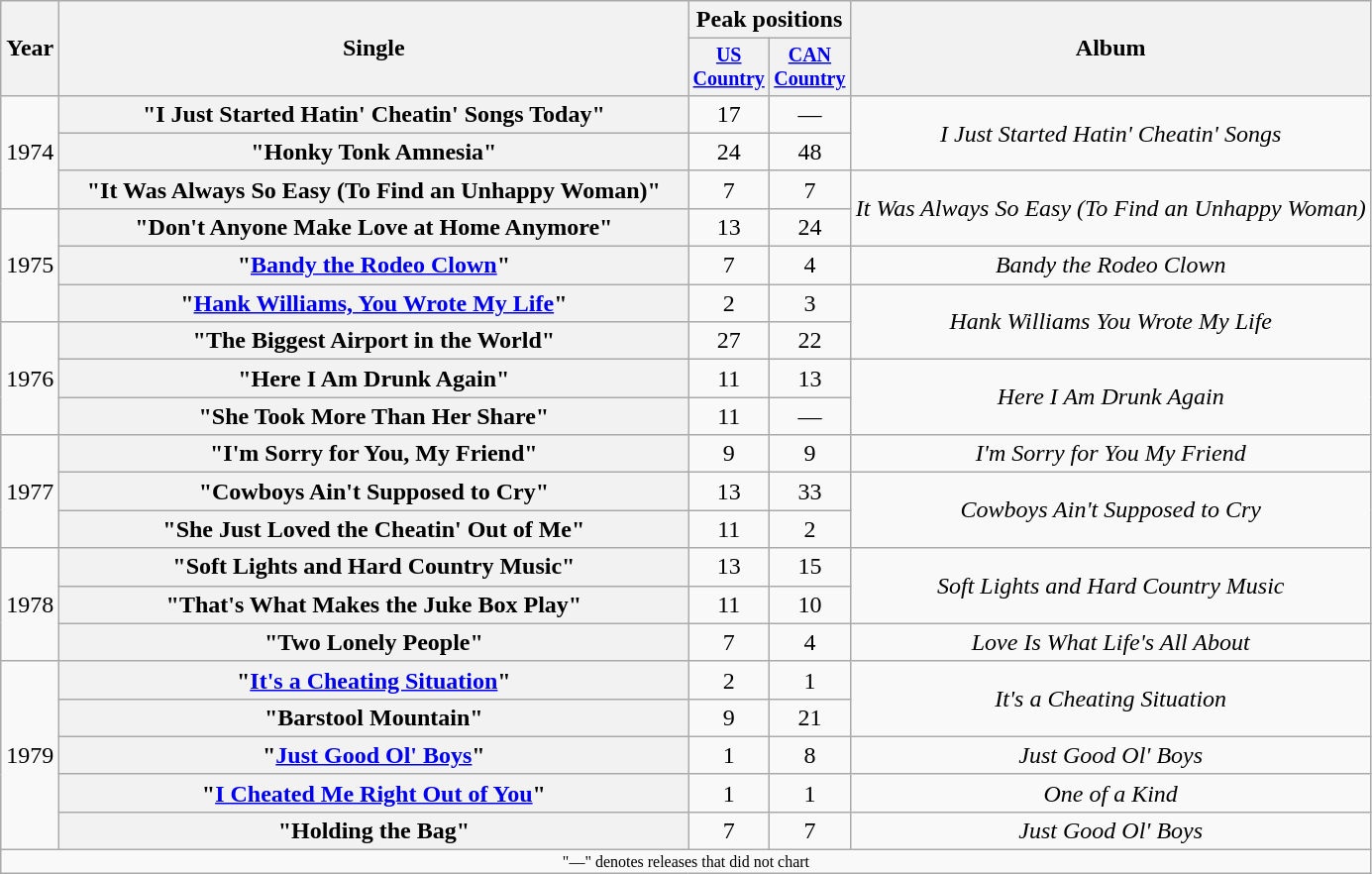<table class="wikitable plainrowheaders" style="text-align:center;">
<tr>
<th rowspan="2">Year</th>
<th rowspan="2" style="width:26em;">Single</th>
<th colspan="2">Peak positions</th>
<th rowspan="2">Album</th>
</tr>
<tr style="font-size:smaller;">
<th width="40"><a href='#'>US Country</a><br></th>
<th width="40"><a href='#'>CAN Country</a><br></th>
</tr>
<tr>
<td rowspan="3">1974</td>
<th scope="row">"I Just Started Hatin' Cheatin' Songs Today"</th>
<td>17</td>
<td>—</td>
<td rowspan="2"><em>I Just Started Hatin' Cheatin' Songs</em></td>
</tr>
<tr>
<th scope="row">"Honky Tonk Amnesia"</th>
<td>24</td>
<td>48</td>
</tr>
<tr>
<th scope="row">"It Was Always So Easy (To Find an Unhappy Woman)"</th>
<td>7</td>
<td>7</td>
<td rowspan="2"><em>It Was Always So Easy (To Find an Unhappy Woman)</em></td>
</tr>
<tr>
<td rowspan="3">1975</td>
<th scope="row">"Don't Anyone Make Love at Home Anymore"</th>
<td>13</td>
<td>24</td>
</tr>
<tr>
<th scope="row">"<a href='#'>Bandy the Rodeo Clown</a>"</th>
<td>7</td>
<td>4</td>
<td><em>Bandy the Rodeo Clown</em></td>
</tr>
<tr>
<th scope="row">"<a href='#'>Hank Williams, You Wrote My Life</a>"</th>
<td>2</td>
<td>3</td>
<td rowspan="2"><em>Hank Williams You Wrote My Life</em></td>
</tr>
<tr>
<td rowspan="3">1976</td>
<th scope="row">"The Biggest Airport in the World"</th>
<td>27</td>
<td>22</td>
</tr>
<tr>
<th scope="row">"Here I Am Drunk Again"</th>
<td>11</td>
<td>13</td>
<td rowspan="2"><em>Here I Am Drunk Again</em></td>
</tr>
<tr>
<th scope="row">"She Took More Than Her Share"</th>
<td>11</td>
<td>—</td>
</tr>
<tr>
<td rowspan="3">1977</td>
<th scope="row">"I'm Sorry for You, My Friend"</th>
<td>9</td>
<td>9</td>
<td><em>I'm Sorry for You My Friend</em></td>
</tr>
<tr>
<th scope="row">"Cowboys Ain't Supposed to Cry"</th>
<td>13</td>
<td>33</td>
<td rowspan="2"><em>Cowboys Ain't Supposed to Cry</em></td>
</tr>
<tr>
<th scope="row">"She Just Loved the Cheatin' Out of Me"</th>
<td>11</td>
<td>2</td>
</tr>
<tr>
<td rowspan="3">1978</td>
<th scope="row">"Soft Lights and Hard Country Music"</th>
<td>13</td>
<td>15</td>
<td rowspan="2"><em>Soft Lights and Hard Country Music</em></td>
</tr>
<tr>
<th scope="row">"That's What Makes the Juke Box Play"</th>
<td>11</td>
<td>10</td>
</tr>
<tr>
<th scope="row">"Two Lonely People"</th>
<td>7</td>
<td>4</td>
<td><em>Love Is What Life's All About</em></td>
</tr>
<tr>
<td rowspan="5">1979</td>
<th scope="row">"<a href='#'>It's a Cheating Situation</a>" </th>
<td>2</td>
<td>1</td>
<td rowspan="2"><em>It's a Cheating Situation</em></td>
</tr>
<tr>
<th scope="row">"Barstool Mountain"</th>
<td>9</td>
<td>21</td>
</tr>
<tr>
<th scope="row">"<a href='#'>Just Good Ol' Boys</a>" </th>
<td>1</td>
<td>8</td>
<td><em>Just Good Ol' Boys</em></td>
</tr>
<tr>
<th scope="row">"<a href='#'>I Cheated Me Right Out of You</a>"</th>
<td>1</td>
<td>1</td>
<td><em>One of a Kind</em></td>
</tr>
<tr>
<th scope="row">"Holding the Bag" </th>
<td>7</td>
<td>7</td>
<td><em>Just Good Ol' Boys</em></td>
</tr>
<tr>
<td colspan="5" style="font-size:8pt">"—" denotes releases that did not chart</td>
</tr>
</table>
